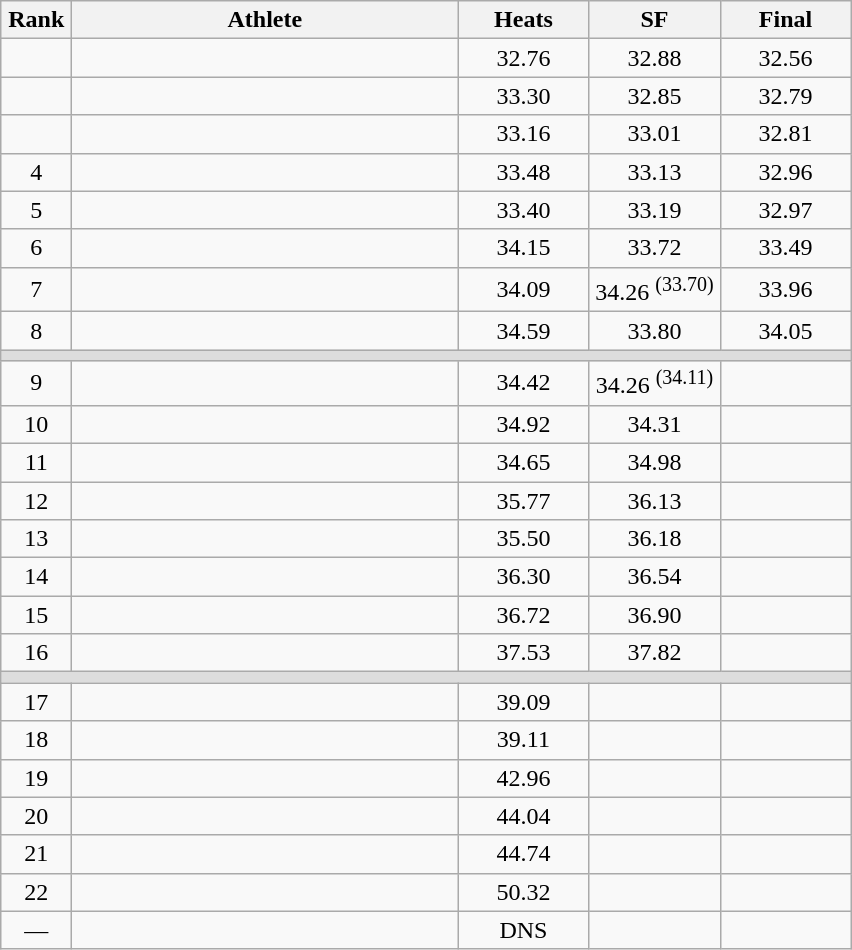<table class=wikitable style="text-align:center">
<tr>
<th width=40>Rank</th>
<th width=250>Athlete</th>
<th width=80>Heats</th>
<th width=80>SF</th>
<th width=80>Final</th>
</tr>
<tr>
<td></td>
<td align=left></td>
<td>32.76</td>
<td>32.88</td>
<td>32.56</td>
</tr>
<tr>
<td></td>
<td align=left></td>
<td>33.30</td>
<td>32.85</td>
<td>32.79</td>
</tr>
<tr>
<td></td>
<td align=left></td>
<td>33.16</td>
<td>33.01</td>
<td>32.81</td>
</tr>
<tr>
<td>4</td>
<td align=left></td>
<td>33.48</td>
<td>33.13</td>
<td>32.96</td>
</tr>
<tr>
<td>5</td>
<td align=left></td>
<td>33.40</td>
<td>33.19</td>
<td>32.97</td>
</tr>
<tr>
<td>6</td>
<td align=left></td>
<td>34.15</td>
<td>33.72</td>
<td>33.49</td>
</tr>
<tr>
<td>7</td>
<td align=left></td>
<td>34.09</td>
<td>34.26 <sup>(33.70)</sup></td>
<td>33.96</td>
</tr>
<tr>
<td>8</td>
<td align=left></td>
<td>34.59</td>
<td>33.80</td>
<td>34.05</td>
</tr>
<tr bgcolor=#DDDDDD>
<td colspan=5></td>
</tr>
<tr>
<td>9</td>
<td align=left></td>
<td>34.42</td>
<td>34.26 <sup>(34.11)</sup></td>
<td></td>
</tr>
<tr>
<td>10</td>
<td align=left></td>
<td>34.92</td>
<td>34.31</td>
<td></td>
</tr>
<tr>
<td>11</td>
<td align=left></td>
<td>34.65</td>
<td>34.98</td>
<td></td>
</tr>
<tr>
<td>12</td>
<td align=left></td>
<td>35.77</td>
<td>36.13</td>
<td></td>
</tr>
<tr>
<td>13</td>
<td align=left></td>
<td>35.50</td>
<td>36.18</td>
<td></td>
</tr>
<tr>
<td>14</td>
<td align=left></td>
<td>36.30</td>
<td>36.54</td>
<td></td>
</tr>
<tr>
<td>15</td>
<td align=left></td>
<td>36.72</td>
<td>36.90</td>
<td></td>
</tr>
<tr>
<td>16</td>
<td align=left></td>
<td>37.53</td>
<td>37.82</td>
<td></td>
</tr>
<tr bgcolor=#DDDDDD>
<td colspan=5></td>
</tr>
<tr>
<td>17</td>
<td align=left></td>
<td>39.09</td>
<td></td>
<td></td>
</tr>
<tr>
<td>18</td>
<td align=left></td>
<td>39.11</td>
<td></td>
<td></td>
</tr>
<tr>
<td>19</td>
<td align=left></td>
<td>42.96</td>
<td></td>
<td></td>
</tr>
<tr>
<td>20</td>
<td align=left></td>
<td>44.04</td>
<td></td>
<td></td>
</tr>
<tr>
<td>21</td>
<td align=left></td>
<td>44.74</td>
<td></td>
<td></td>
</tr>
<tr>
<td>22</td>
<td align=left></td>
<td>50.32</td>
<td></td>
<td></td>
</tr>
<tr>
<td>—</td>
<td align=left></td>
<td>DNS</td>
<td></td>
<td></td>
</tr>
</table>
